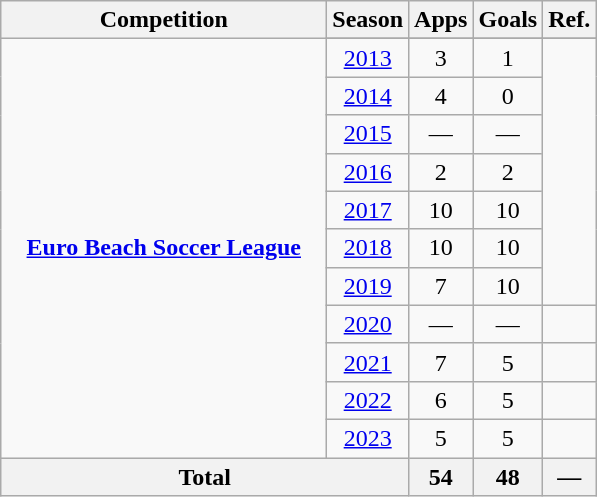<table class="wikitable" style="text-align:center;">
<tr>
<th>Competition</th>
<th>Season</th>
<th>Apps</th>
<th>Goals</th>
<th>Ref.</th>
</tr>
<tr>
<td rowspan="12" width=210><strong><a href='#'>Euro Beach Soccer League</a></strong></td>
</tr>
<tr>
<td><a href='#'>2013</a></td>
<td>3</td>
<td>1</td>
<td rowspan=7></td>
</tr>
<tr>
<td><a href='#'>2014</a></td>
<td>4</td>
<td>0</td>
</tr>
<tr>
<td><a href='#'>2015</a></td>
<td>—</td>
<td>—</td>
</tr>
<tr>
<td><a href='#'>2016</a></td>
<td>2</td>
<td>2</td>
</tr>
<tr>
<td><a href='#'>2017</a></td>
<td>10</td>
<td>10</td>
</tr>
<tr>
<td><a href='#'>2018</a></td>
<td>10</td>
<td>10</td>
</tr>
<tr>
<td><a href='#'>2019</a></td>
<td>7</td>
<td>10</td>
</tr>
<tr>
<td><a href='#'>2020</a></td>
<td>—</td>
<td>—</td>
<td></td>
</tr>
<tr>
<td><a href='#'>2021</a></td>
<td>7</td>
<td>5</td>
<td></td>
</tr>
<tr>
<td><a href='#'>2022</a></td>
<td>6</td>
<td>5</td>
<td></td>
</tr>
<tr>
<td><a href='#'>2023</a></td>
<td>5</td>
<td>5</td>
<td></td>
</tr>
<tr>
<th colspan=2>Total</th>
<th>54</th>
<th>48</th>
<th>—</th>
</tr>
</table>
